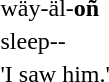<table>
<tr>
<td>wäy-äl-<strong>oñ</strong></td>
</tr>
<tr>
<td>sleep--</td>
</tr>
<tr>
<td>'I saw him.'</td>
</tr>
</table>
